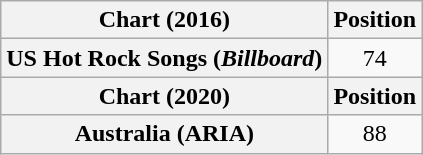<table class="wikitable plainrowheaders" style="text-align:center;">
<tr>
<th>Chart (2016)</th>
<th>Position</th>
</tr>
<tr>
<th scope="row">US Hot Rock Songs (<em>Billboard</em>)</th>
<td>74</td>
</tr>
<tr>
<th>Chart (2020)</th>
<th>Position</th>
</tr>
<tr>
<th scope="row">Australia (ARIA)</th>
<td>88</td>
</tr>
</table>
